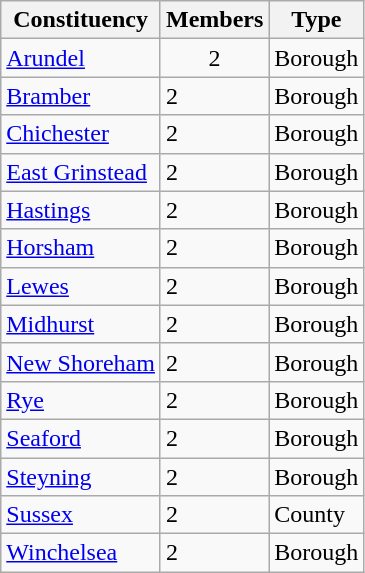<table class="wikitable sortable">
<tr>
<th>Constituency</th>
<th>Members</th>
<th>Type</th>
</tr>
<tr>
<td><a href='#'>Arundel</a></td>
<td align="center">2</td>
<td>Borough</td>
</tr>
<tr>
<td><a href='#'>Bramber</a></td>
<td>2</td>
<td>Borough</td>
</tr>
<tr>
<td><a href='#'>Chichester</a></td>
<td>2</td>
<td>Borough</td>
</tr>
<tr>
<td><a href='#'>East Grinstead</a></td>
<td>2</td>
<td>Borough</td>
</tr>
<tr>
<td><a href='#'>Hastings</a></td>
<td>2</td>
<td>Borough</td>
</tr>
<tr>
<td><a href='#'>Horsham</a></td>
<td>2</td>
<td>Borough</td>
</tr>
<tr>
<td><a href='#'>Lewes</a></td>
<td>2</td>
<td>Borough</td>
</tr>
<tr>
<td><a href='#'>Midhurst</a></td>
<td>2</td>
<td>Borough</td>
</tr>
<tr>
<td><a href='#'>New Shoreham</a></td>
<td>2</td>
<td>Borough</td>
</tr>
<tr>
<td><a href='#'>Rye</a></td>
<td>2</td>
<td>Borough</td>
</tr>
<tr>
<td><a href='#'>Seaford</a></td>
<td>2</td>
<td>Borough</td>
</tr>
<tr>
<td><a href='#'>Steyning</a></td>
<td>2</td>
<td>Borough</td>
</tr>
<tr>
<td><a href='#'>Sussex</a></td>
<td>2</td>
<td>County</td>
</tr>
<tr>
<td><a href='#'>Winchelsea</a></td>
<td>2</td>
<td>Borough</td>
</tr>
</table>
